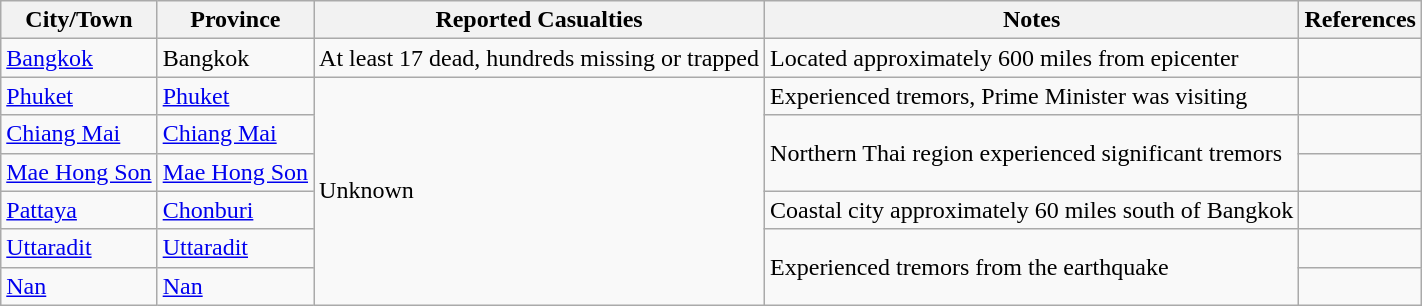<table class="wikitable">
<tr>
<th>City/Town</th>
<th>Province</th>
<th>Reported Casualties</th>
<th>Notes</th>
<th>References</th>
</tr>
<tr>
<td><a href='#'>Bangkok</a></td>
<td>Bangkok</td>
<td>At least 17 dead, hundreds missing or trapped</td>
<td>Located approximately 600 miles from epicenter</td>
<td></td>
</tr>
<tr>
<td><a href='#'>Phuket</a></td>
<td><a href='#'>Phuket</a></td>
<td rowspan="6">Unknown</td>
<td>Experienced tremors, Prime Minister was visiting</td>
<td></td>
</tr>
<tr>
<td><a href='#'>Chiang Mai</a></td>
<td><a href='#'>Chiang Mai</a></td>
<td rowspan="2">Northern Thai region experienced significant tremors</td>
<td></td>
</tr>
<tr>
<td><a href='#'>Mae Hong Son</a></td>
<td><a href='#'>Mae Hong Son</a></td>
<td></td>
</tr>
<tr>
<td><a href='#'>Pattaya</a></td>
<td><a href='#'>Chonburi</a></td>
<td>Coastal city approximately 60 miles south of Bangkok</td>
<td></td>
</tr>
<tr>
<td><a href='#'>Uttaradit</a></td>
<td><a href='#'>Uttaradit</a></td>
<td rowspan="2">Experienced tremors from the earthquake</td>
<td></td>
</tr>
<tr>
<td><a href='#'>Nan</a></td>
<td><a href='#'>Nan</a></td>
<td></td>
</tr>
</table>
